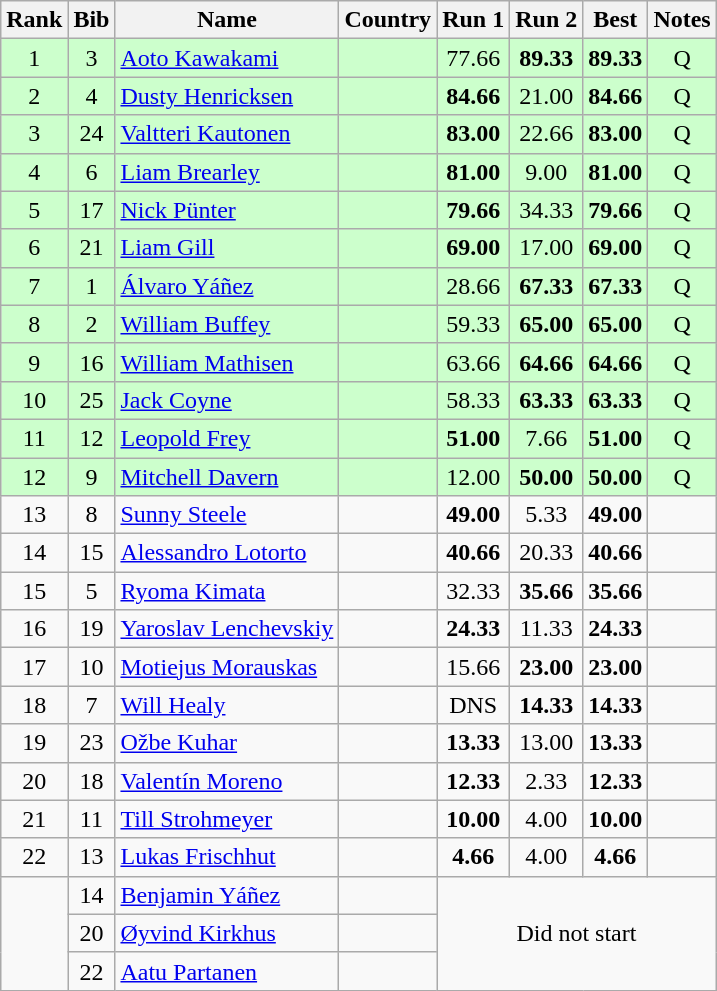<table class="wikitable sortable" style="text-align:center">
<tr>
<th>Rank</th>
<th>Bib</th>
<th>Name</th>
<th>Country</th>
<th>Run 1</th>
<th>Run 2</th>
<th>Best</th>
<th>Notes</th>
</tr>
<tr bgcolor=ccffcc>
<td>1</td>
<td>3</td>
<td align=left><a href='#'>Aoto Kawakami</a></td>
<td align=left></td>
<td>77.66</td>
<td><strong>89.33</strong></td>
<td><strong>89.33</strong></td>
<td>Q</td>
</tr>
<tr bgcolor=ccffcc>
<td>2</td>
<td>4</td>
<td align=left><a href='#'>Dusty Henricksen</a></td>
<td align=left></td>
<td><strong>84.66</strong></td>
<td>21.00</td>
<td><strong>84.66</strong></td>
<td>Q</td>
</tr>
<tr bgcolor=ccffcc>
<td>3</td>
<td>24</td>
<td align=left><a href='#'>Valtteri Kautonen</a></td>
<td align=left></td>
<td><strong>83.00</strong></td>
<td>22.66</td>
<td><strong>83.00</strong></td>
<td>Q</td>
</tr>
<tr bgcolor=ccffcc>
<td>4</td>
<td>6</td>
<td align=left><a href='#'>Liam Brearley</a></td>
<td align=left></td>
<td><strong>81.00</strong></td>
<td>9.00</td>
<td><strong>81.00</strong></td>
<td>Q</td>
</tr>
<tr bgcolor=ccffcc>
<td>5</td>
<td>17</td>
<td align=left><a href='#'>Nick Pünter</a></td>
<td align=left></td>
<td><strong>79.66</strong></td>
<td>34.33</td>
<td><strong>79.66</strong></td>
<td>Q</td>
</tr>
<tr bgcolor=ccffcc>
<td>6</td>
<td>21</td>
<td align=left><a href='#'>Liam Gill</a></td>
<td align=left></td>
<td><strong>69.00</strong></td>
<td>17.00</td>
<td><strong>69.00</strong></td>
<td>Q</td>
</tr>
<tr bgcolor=ccffcc>
<td>7</td>
<td>1</td>
<td align=left><a href='#'>Álvaro Yáñez</a></td>
<td align=left></td>
<td>28.66</td>
<td><strong>67.33</strong></td>
<td><strong>67.33</strong></td>
<td>Q</td>
</tr>
<tr bgcolor=ccffcc>
<td>8</td>
<td>2</td>
<td align=left><a href='#'>William Buffey</a></td>
<td align=left></td>
<td>59.33</td>
<td><strong>65.00</strong></td>
<td><strong>65.00</strong></td>
<td>Q</td>
</tr>
<tr bgcolor=ccffcc>
<td>9</td>
<td>16</td>
<td align=left><a href='#'>William Mathisen</a></td>
<td align=left></td>
<td>63.66</td>
<td><strong>64.66</strong></td>
<td><strong>64.66</strong></td>
<td>Q</td>
</tr>
<tr bgcolor=ccffcc>
<td>10</td>
<td>25</td>
<td align=left><a href='#'>Jack Coyne</a></td>
<td align=left></td>
<td>58.33</td>
<td><strong>63.33</strong></td>
<td><strong>63.33</strong></td>
<td>Q</td>
</tr>
<tr bgcolor=ccffcc>
<td>11</td>
<td>12</td>
<td align=left><a href='#'>Leopold Frey</a></td>
<td align=left></td>
<td><strong>51.00</strong></td>
<td>7.66</td>
<td><strong>51.00</strong></td>
<td>Q</td>
</tr>
<tr bgcolor=ccffcc>
<td>12</td>
<td>9</td>
<td align=left><a href='#'>Mitchell Davern</a></td>
<td align=left></td>
<td>12.00</td>
<td><strong>50.00</strong></td>
<td><strong>50.00</strong></td>
<td>Q</td>
</tr>
<tr>
<td>13</td>
<td>8</td>
<td align=left><a href='#'>Sunny Steele</a></td>
<td align=left></td>
<td><strong>49.00</strong></td>
<td>5.33</td>
<td><strong>49.00</strong></td>
<td></td>
</tr>
<tr>
<td>14</td>
<td>15</td>
<td align=left><a href='#'>Alessandro Lotorto</a></td>
<td align=left></td>
<td><strong>40.66</strong></td>
<td>20.33</td>
<td><strong>40.66</strong></td>
<td></td>
</tr>
<tr>
<td>15</td>
<td>5</td>
<td align=left><a href='#'>Ryoma Kimata</a></td>
<td align=left></td>
<td>32.33</td>
<td><strong>35.66</strong></td>
<td><strong>35.66</strong></td>
<td></td>
</tr>
<tr>
<td>16</td>
<td>19</td>
<td align=left><a href='#'>Yaroslav Lenchevskiy</a></td>
<td align=left></td>
<td><strong>24.33</strong></td>
<td>11.33</td>
<td><strong>24.33</strong></td>
<td></td>
</tr>
<tr>
<td>17</td>
<td>10</td>
<td align=left><a href='#'>Motiejus Morauskas</a></td>
<td align=left></td>
<td>15.66</td>
<td><strong>23.00</strong></td>
<td><strong>23.00</strong></td>
<td></td>
</tr>
<tr>
<td>18</td>
<td>7</td>
<td align=left><a href='#'>Will Healy</a></td>
<td align=left></td>
<td>DNS</td>
<td><strong>14.33</strong></td>
<td><strong>14.33</strong></td>
<td></td>
</tr>
<tr>
<td>19</td>
<td>23</td>
<td align=left><a href='#'>Ožbe Kuhar</a></td>
<td align=left></td>
<td><strong>13.33</strong></td>
<td>13.00</td>
<td><strong>13.33</strong></td>
<td></td>
</tr>
<tr>
<td>20</td>
<td>18</td>
<td align=left><a href='#'>Valentín Moreno</a></td>
<td align=left></td>
<td><strong>12.33</strong></td>
<td>2.33</td>
<td><strong>12.33</strong></td>
<td></td>
</tr>
<tr>
<td>21</td>
<td>11</td>
<td align=left><a href='#'>Till Strohmeyer</a></td>
<td align=left></td>
<td><strong>10.00</strong></td>
<td>4.00</td>
<td><strong>10.00</strong></td>
<td></td>
</tr>
<tr>
<td>22</td>
<td>13</td>
<td align=left><a href='#'>Lukas Frischhut</a></td>
<td align=left></td>
<td><strong>4.66</strong></td>
<td>4.00</td>
<td><strong>4.66</strong></td>
<td></td>
</tr>
<tr>
<td rowspan=3></td>
<td>14</td>
<td align=left><a href='#'>Benjamin Yáñez</a></td>
<td align=left></td>
<td colspan=4 rowspan=3>Did not start</td>
</tr>
<tr>
<td>20</td>
<td align=left><a href='#'>Øyvind Kirkhus</a></td>
<td align=left></td>
</tr>
<tr>
<td>22</td>
<td align=left><a href='#'>Aatu Partanen</a></td>
<td align=left></td>
</tr>
</table>
